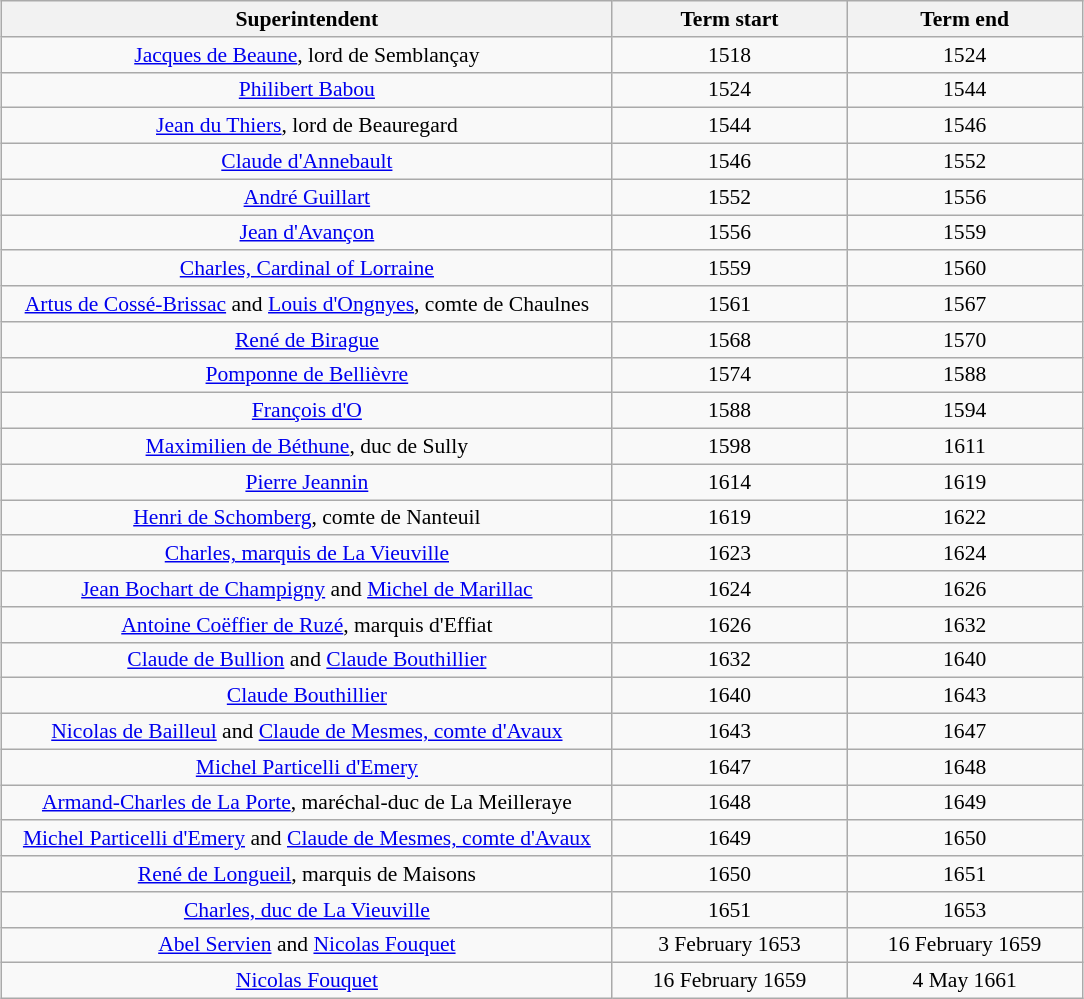<table class="wikitable sortable" style="font-size:90%; margin:1em auto 1em auto;">
<tr>
<th width="400px">Superintendent</th>
<th width="150px">Term start</th>
<th width="150px">Term end</th>
</tr>
<tr>
<td align="center"><a href='#'>Jacques de Beaune</a>, lord de Semblançay</td>
<td align="center">1518</td>
<td align="center">1524</td>
</tr>
<tr>
<td align="center"><a href='#'>Philibert Babou</a></td>
<td align="center">1524</td>
<td align="center">1544</td>
</tr>
<tr>
<td align="center"><a href='#'>Jean du Thiers</a>, lord de Beauregard</td>
<td align="center">1544</td>
<td align="center">1546</td>
</tr>
<tr>
<td align="center"><a href='#'>Claude d'Annebault</a></td>
<td align="center">1546</td>
<td align="center">1552</td>
</tr>
<tr>
<td align="center"><a href='#'>André Guillart</a></td>
<td align="center">1552</td>
<td align="center">1556</td>
</tr>
<tr>
<td align="center"><a href='#'>Jean d'Avançon</a></td>
<td align="center">1556</td>
<td align="center">1559</td>
</tr>
<tr>
<td align="center"><a href='#'>Charles, Cardinal of Lorraine</a></td>
<td align="center">1559</td>
<td align="center">1560</td>
</tr>
<tr>
<td align="center"><a href='#'>Artus de Cossé-Brissac</a> and <a href='#'>Louis d'Ongnyes</a>, comte de Chaulnes</td>
<td align="center">1561</td>
<td align="center">1567</td>
</tr>
<tr>
<td align="center"><a href='#'>René de Birague</a></td>
<td align="center">1568</td>
<td align="center">1570</td>
</tr>
<tr>
<td align="center"><a href='#'>Pomponne de Bellièvre</a></td>
<td align="center">1574</td>
<td align="center">1588</td>
</tr>
<tr>
<td align="center"><a href='#'>François d'O</a></td>
<td align="center">1588</td>
<td align="center">1594</td>
</tr>
<tr>
<td align="center"><a href='#'>Maximilien de Béthune</a>, duc de Sully</td>
<td align="center">1598</td>
<td align="center">1611</td>
</tr>
<tr>
<td align="center"><a href='#'>Pierre Jeannin</a></td>
<td align="center">1614</td>
<td align="center">1619</td>
</tr>
<tr>
<td align="center"><a href='#'>Henri de Schomberg</a>, comte de Nanteuil</td>
<td align="center">1619</td>
<td align="center">1622</td>
</tr>
<tr>
<td align="center"><a href='#'>Charles, marquis de La Vieuville</a></td>
<td align="center">1623</td>
<td align="center">1624</td>
</tr>
<tr>
<td align="center"><a href='#'>Jean Bochart de Champigny</a> and <a href='#'>Michel de Marillac</a></td>
<td align="center">1624</td>
<td align="center">1626</td>
</tr>
<tr>
<td align="center"><a href='#'>Antoine Coëffier de Ruzé</a>, marquis d'Effiat</td>
<td align="center">1626</td>
<td align="center">1632</td>
</tr>
<tr>
<td align="center"><a href='#'>Claude de Bullion</a> and <a href='#'>Claude Bouthillier</a></td>
<td align="center">1632</td>
<td align="center">1640</td>
</tr>
<tr>
<td align="center"><a href='#'>Claude Bouthillier</a></td>
<td align="center">1640</td>
<td align="center">1643</td>
</tr>
<tr>
<td align="center"><a href='#'>Nicolas de Bailleul</a> and <a href='#'>Claude de Mesmes, comte d'Avaux</a></td>
<td align="center">1643</td>
<td align="center">1647</td>
</tr>
<tr>
<td align="center"><a href='#'>Michel Particelli d'Emery</a></td>
<td align="center">1647</td>
<td align="center">1648</td>
</tr>
<tr>
<td align="center"><a href='#'>Armand-Charles de La Porte</a>, maréchal-duc de La Meilleraye</td>
<td align="center">1648</td>
<td align="center">1649</td>
</tr>
<tr>
<td align="center"><a href='#'>Michel Particelli d'Emery</a> and <a href='#'>Claude de Mesmes, comte d'Avaux</a></td>
<td align="center">1649</td>
<td align="center">1650</td>
</tr>
<tr>
<td align="center"><a href='#'>René de Longueil</a>, marquis de Maisons</td>
<td align="center">1650</td>
<td align="center">1651</td>
</tr>
<tr>
<td align="center"><a href='#'>Charles, duc de La Vieuville</a></td>
<td align="center">1651</td>
<td align="center">1653</td>
</tr>
<tr>
<td align="center"><a href='#'>Abel Servien</a> and <a href='#'>Nicolas Fouquet</a></td>
<td align="center">3 February 1653</td>
<td align="center">16 February 1659</td>
</tr>
<tr>
<td align="center"><a href='#'>Nicolas Fouquet</a></td>
<td align="center">16 February 1659</td>
<td align="center">4 May 1661</td>
</tr>
</table>
